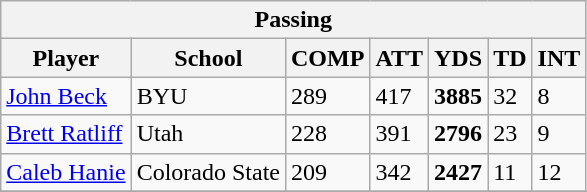<table class="wikitable">
<tr>
<th colspan="7" align="center">Passing</th>
</tr>
<tr>
<th>Player</th>
<th>School</th>
<th>COMP</th>
<th>ATT</th>
<th>YDS</th>
<th>TD</th>
<th>INT</th>
</tr>
<tr>
<td><a href='#'>John Beck</a></td>
<td>BYU</td>
<td>289</td>
<td>417</td>
<td><strong>3885</strong></td>
<td>32</td>
<td>8</td>
</tr>
<tr>
<td><a href='#'>Brett Ratliff</a></td>
<td>Utah</td>
<td>228</td>
<td>391</td>
<td><strong>2796</strong></td>
<td>23</td>
<td>9</td>
</tr>
<tr>
<td><a href='#'>Caleb Hanie</a></td>
<td>Colorado State</td>
<td>209</td>
<td>342</td>
<td><strong>2427</strong></td>
<td>11</td>
<td>12</td>
</tr>
<tr>
</tr>
</table>
